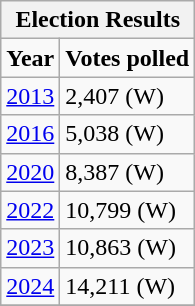<table class="wikitable" id="toc" : left; margin-left: 2em; width: 40%; font-size: 90%;"cellspacing="3">
<tr>
<th colspan="4"><strong>Election Results</strong></th>
</tr>
<tr>
<td><strong>Year</strong></td>
<td><strong>Votes polled</strong></td>
</tr>
<tr>
<td><a href='#'>2013</a></td>
<td>2,407 (W)</td>
</tr>
<tr>
<td><a href='#'>2016</a></td>
<td>5,038 (W)</td>
</tr>
<tr>
<td><a href='#'>2020</a></td>
<td>8,387 (W)</td>
</tr>
<tr>
<td><a href='#'>2022</a></td>
<td>10,799 (W)</td>
</tr>
<tr>
<td><a href='#'>2023</a></td>
<td>10,863 (W)</td>
</tr>
<tr>
<td><a href='#'>2024</a></td>
<td>14,211 (W)</td>
</tr>
<tr>
</tr>
</table>
